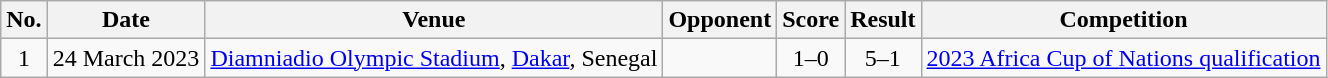<table class="wikitable">
<tr>
<th scope="col">No.</th>
<th scope="col">Date</th>
<th scope="col">Venue</th>
<th scope="col">Opponent</th>
<th scope="col">Score</th>
<th scope="col">Result</th>
<th scope="col">Competition</th>
</tr>
<tr>
<td align=center>1</td>
<td>24 March 2023</td>
<td><a href='#'>Diamniadio Olympic Stadium</a>, <a href='#'>Dakar</a>, Senegal</td>
<td></td>
<td align=center>1–0</td>
<td align=center>5–1</td>
<td><a href='#'>2023 Africa Cup of Nations qualification</a></td>
</tr>
</table>
